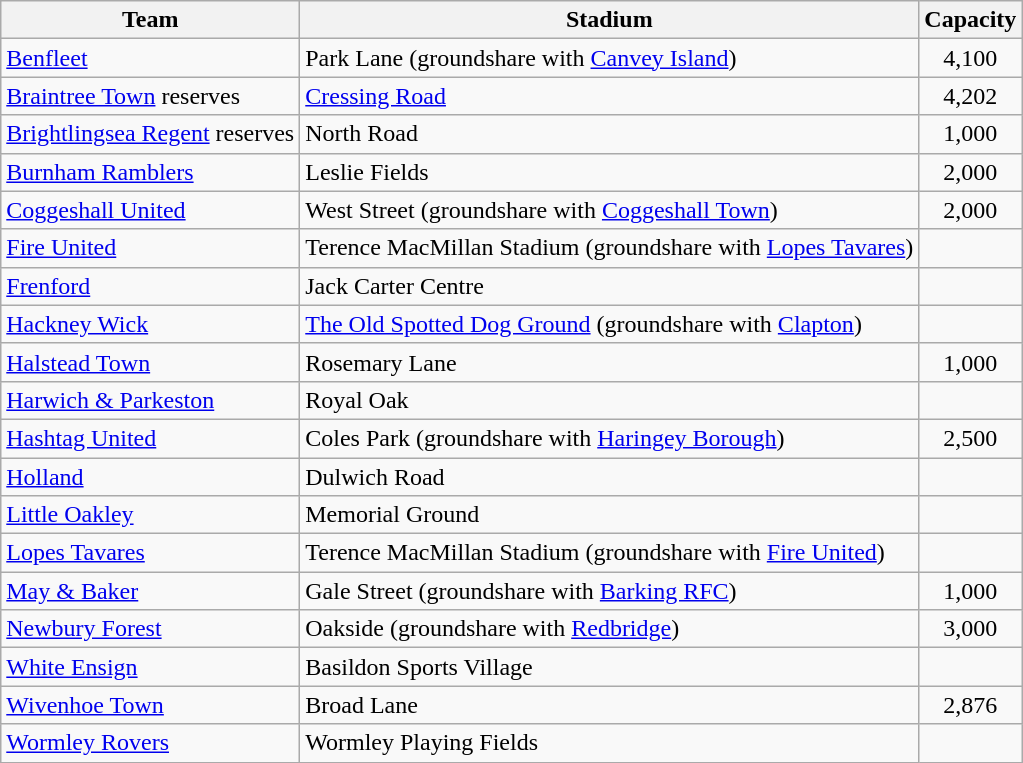<table class="wikitable sortable">
<tr>
<th>Team</th>
<th>Stadium</th>
<th>Capacity</th>
</tr>
<tr>
<td><a href='#'>Benfleet</a></td>
<td>Park Lane (groundshare with <a href='#'>Canvey Island</a>)</td>
<td align="center">4,100</td>
</tr>
<tr>
<td><a href='#'>Braintree Town</a> reserves</td>
<td><a href='#'>Cressing Road</a></td>
<td align="center">4,202</td>
</tr>
<tr>
<td><a href='#'>Brightlingsea Regent</a> reserves</td>
<td>North Road</td>
<td align="center">1,000</td>
</tr>
<tr>
<td><a href='#'>Burnham Ramblers</a></td>
<td>Leslie Fields</td>
<td align="center">2,000</td>
</tr>
<tr>
<td><a href='#'>Coggeshall United</a></td>
<td>West Street (groundshare with <a href='#'>Coggeshall Town</a>)</td>
<td align="center">2,000</td>
</tr>
<tr>
<td><a href='#'>Fire United</a></td>
<td>Terence MacMillan Stadium (groundshare with <a href='#'>Lopes Tavares</a>)</td>
<td align="center"></td>
</tr>
<tr>
<td><a href='#'>Frenford</a></td>
<td>Jack Carter Centre</td>
<td align="center"></td>
</tr>
<tr>
<td><a href='#'>Hackney Wick</a></td>
<td><a href='#'>The Old Spotted Dog Ground</a> (groundshare with <a href='#'>Clapton</a>)</td>
<td align="center"></td>
</tr>
<tr>
<td><a href='#'>Halstead Town</a></td>
<td>Rosemary Lane</td>
<td align="center">1,000</td>
</tr>
<tr>
<td><a href='#'>Harwich & Parkeston</a></td>
<td>Royal Oak</td>
<td align="center"></td>
</tr>
<tr>
<td><a href='#'>Hashtag United</a></td>
<td>Coles Park (groundshare with <a href='#'>Haringey Borough</a>)</td>
<td align="center">2,500</td>
</tr>
<tr>
<td><a href='#'>Holland</a></td>
<td>Dulwich Road</td>
<td align="center"></td>
</tr>
<tr>
<td><a href='#'>Little Oakley</a></td>
<td>Memorial Ground</td>
<td align="center"></td>
</tr>
<tr>
<td><a href='#'>Lopes Tavares</a></td>
<td>Terence MacMillan Stadium (groundshare with <a href='#'>Fire United</a>)</td>
<td align="center"></td>
</tr>
<tr>
<td><a href='#'>May & Baker</a></td>
<td>Gale Street (groundshare with <a href='#'>Barking RFC</a>)</td>
<td align="center">1,000</td>
</tr>
<tr>
<td><a href='#'>Newbury Forest</a></td>
<td>Oakside (groundshare with <a href='#'>Redbridge</a>)</td>
<td align="center">3,000</td>
</tr>
<tr>
<td><a href='#'>White Ensign</a></td>
<td>Basildon Sports Village</td>
<td align="center"></td>
</tr>
<tr>
<td><a href='#'>Wivenhoe Town</a></td>
<td>Broad Lane</td>
<td align="center">2,876</td>
</tr>
<tr>
<td><a href='#'>Wormley Rovers</a></td>
<td>Wormley Playing Fields</td>
<td align="center"></td>
</tr>
</table>
